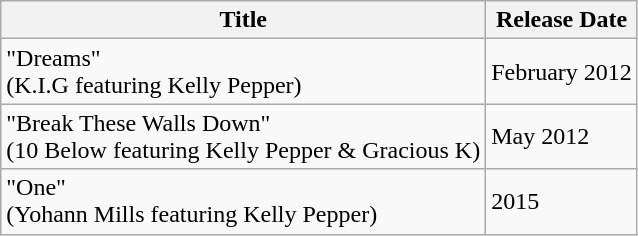<table class="wikitable">
<tr>
<th>Title</th>
<th>Release Date</th>
</tr>
<tr>
<td>"Dreams" <br><span>(K.I.G featuring Kelly Pepper)</span> </td>
<td>February 2012</td>
</tr>
<tr>
<td>"Break These Walls Down" <br><span>(10 Below featuring Kelly Pepper & Gracious K)</span> </td>
<td>May 2012</td>
</tr>
<tr>
<td>"One" <br><span>(Yohann Mills featuring Kelly Pepper)</span> </td>
<td>2015</td>
</tr>
</table>
